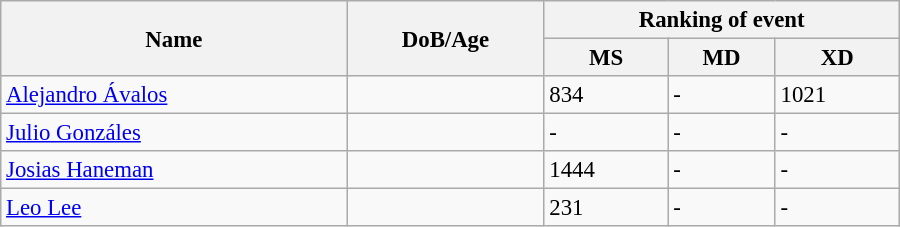<table class="wikitable" style="width:600px; font-size:95%;">
<tr>
<th rowspan="2" align="left">Name</th>
<th rowspan="2" align="left">DoB/Age</th>
<th colspan="3" align="center">Ranking of event</th>
</tr>
<tr>
<th align="center">MS</th>
<th>MD</th>
<th align="center">XD</th>
</tr>
<tr>
<td><a href='#'>Alejandro Ávalos</a></td>
<td></td>
<td>834</td>
<td>-</td>
<td>1021</td>
</tr>
<tr>
<td><a href='#'>Julio Gonzáles</a></td>
<td></td>
<td>-</td>
<td>-</td>
<td>-</td>
</tr>
<tr>
<td><a href='#'>Josias Haneman</a></td>
<td></td>
<td>1444</td>
<td>-</td>
<td>-</td>
</tr>
<tr>
<td><a href='#'>Leo Lee</a></td>
<td></td>
<td>231</td>
<td>-</td>
<td>-</td>
</tr>
</table>
